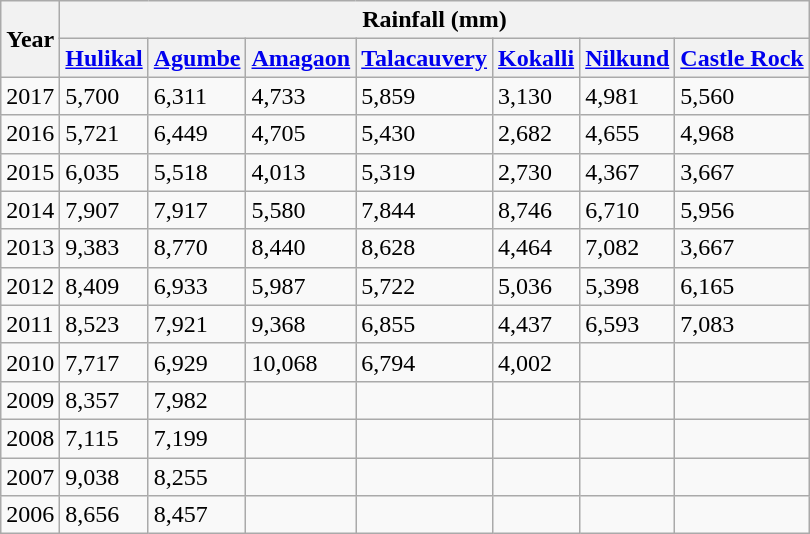<table class="wikitable">
<tr>
<th rowspan="2">Year</th>
<th colspan="7">Rainfall (mm)</th>
</tr>
<tr>
<th><strong><a href='#'>Hulikal</a></strong></th>
<th><a href='#'>Agumbe</a></th>
<th><a href='#'>Amagaon</a></th>
<th><a href='#'>Talacauvery</a></th>
<th><a href='#'>Kokalli</a></th>
<th><a href='#'>Nilkund</a></th>
<th><a href='#'>Castle Rock</a></th>
</tr>
<tr>
<td>2017</td>
<td>5,700</td>
<td>6,311</td>
<td>4,733</td>
<td>5,859</td>
<td>3,130</td>
<td>4,981</td>
<td>5,560</td>
</tr>
<tr>
<td>2016</td>
<td>5,721</td>
<td>6,449</td>
<td>4,705</td>
<td>5,430</td>
<td>2,682</td>
<td>4,655</td>
<td>4,968</td>
</tr>
<tr>
<td>2015</td>
<td>6,035</td>
<td>5,518</td>
<td>4,013</td>
<td>5,319</td>
<td>2,730</td>
<td>4,367</td>
<td>3,667</td>
</tr>
<tr>
<td>2014</td>
<td>7,907</td>
<td>7,917</td>
<td>5,580</td>
<td>7,844</td>
<td>8,746</td>
<td>6,710</td>
<td>5,956</td>
</tr>
<tr>
<td>2013</td>
<td>9,383</td>
<td>8,770</td>
<td>8,440</td>
<td>8,628</td>
<td>4,464</td>
<td>7,082</td>
<td>3,667</td>
</tr>
<tr>
<td>2012</td>
<td>8,409</td>
<td>6,933</td>
<td>5,987</td>
<td>5,722</td>
<td>5,036</td>
<td>5,398</td>
<td>6,165</td>
</tr>
<tr>
<td>2011</td>
<td>8,523</td>
<td>7,921</td>
<td>9,368</td>
<td>6,855</td>
<td>4,437</td>
<td>6,593</td>
<td>7,083</td>
</tr>
<tr>
<td>2010</td>
<td>7,717</td>
<td>6,929</td>
<td>10,068</td>
<td>6,794</td>
<td>4,002</td>
<td></td>
<td></td>
</tr>
<tr>
<td>2009</td>
<td>8,357</td>
<td>7,982</td>
<td></td>
<td></td>
<td></td>
<td></td>
<td></td>
</tr>
<tr>
<td>2008</td>
<td>7,115</td>
<td>7,199</td>
<td></td>
<td></td>
<td></td>
<td></td>
<td></td>
</tr>
<tr>
<td>2007</td>
<td>9,038</td>
<td>8,255</td>
<td></td>
<td></td>
<td></td>
<td></td>
<td></td>
</tr>
<tr>
<td>2006</td>
<td>8,656</td>
<td>8,457</td>
<td></td>
<td></td>
<td></td>
<td></td>
<td></td>
</tr>
</table>
